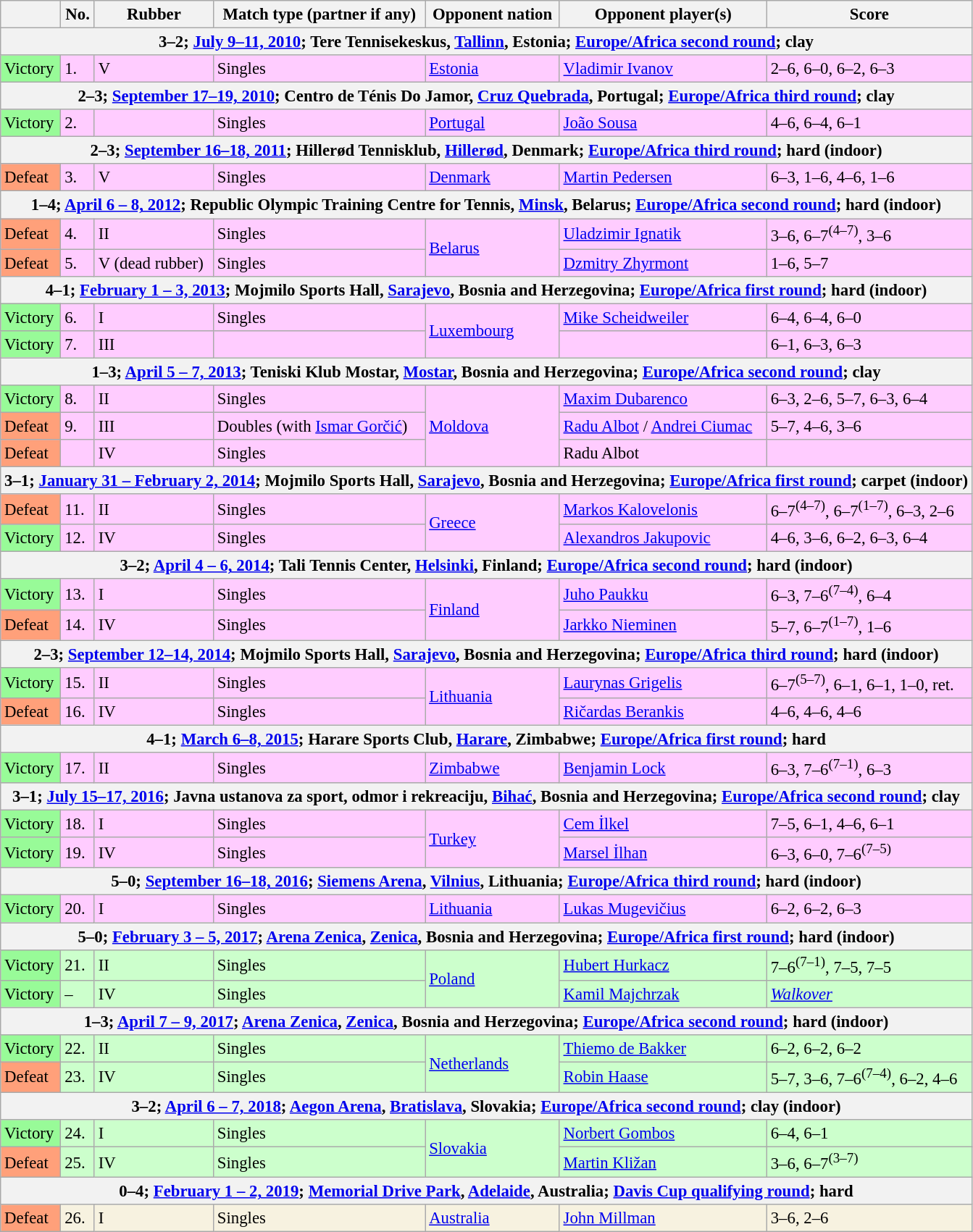<table class="wikitable" style="font-size:95%">
<tr>
<th></th>
<th>No.</th>
<th>Rubber</th>
<th>Match type (partner if any)</th>
<th>Opponent nation</th>
<th>Opponent player(s)</th>
<th>Score</th>
</tr>
<tr>
<th colspan=7>3–2; <a href='#'>July 9–11, 2010</a>; Tere Tennisekeskus, <a href='#'>Tallinn</a>, Estonia; <a href='#'>Europe/Africa second round</a>; clay</th>
</tr>
<tr bgcolor=#FFCCFF>
<td bgcolor=98FB98>Victory</td>
<td>1.</td>
<td>V</td>
<td>Singles</td>
<td> <a href='#'>Estonia</a></td>
<td><a href='#'>Vladimir Ivanov</a></td>
<td>2–6, 6–0, 6–2, 6–3</td>
</tr>
<tr>
<th colspan=7>2–3; <a href='#'>September 17–19, 2010</a>; Centro de Ténis Do Jamor, <a href='#'>Cruz Quebrada</a>, Portugal; <a href='#'>Europe/Africa third round</a>; clay</th>
</tr>
<tr bgcolor=#FFCCFF>
<td bgcolor=98FB98>Victory</td>
<td>2.</td>
<td></td>
<td>Singles</td>
<td> <a href='#'>Portugal</a></td>
<td><a href='#'>João Sousa</a></td>
<td>4–6, 6–4, 6–1</td>
</tr>
<tr>
<th colspan=7>2–3; <a href='#'>September 16–18, 2011</a>; Hillerød Tennisklub, <a href='#'>Hillerød</a>, Denmark; <a href='#'>Europe/Africa third round</a>; hard (indoor)</th>
</tr>
<tr bgcolor=#FFCCFF>
<td bgcolor=FFA07A>Defeat</td>
<td>3.</td>
<td>V</td>
<td>Singles</td>
<td> <a href='#'>Denmark</a></td>
<td><a href='#'>Martin Pedersen</a></td>
<td>6–3, 1–6, 4–6, 1–6</td>
</tr>
<tr>
<th colspan=7>1–4; <a href='#'>April 6 – 8, 2012</a>; Republic Olympic Training Centre for Tennis, <a href='#'>Minsk</a>, Belarus; <a href='#'>Europe/Africa second round</a>; hard (indoor)</th>
</tr>
<tr bgcolor=#FFCCFF>
<td bgcolor=FFA07A>Defeat</td>
<td>4.</td>
<td>II</td>
<td>Singles</td>
<td rowspan=2> <a href='#'>Belarus</a></td>
<td><a href='#'>Uladzimir Ignatik</a></td>
<td>3–6, 6–7<sup>(4–7)</sup>, 3–6</td>
</tr>
<tr bgcolor=#FFCCFF>
<td bgcolor=FFA07A>Defeat</td>
<td>5.</td>
<td>V (dead rubber)</td>
<td>Singles</td>
<td><a href='#'>Dzmitry Zhyrmont</a></td>
<td>1–6, 5–7</td>
</tr>
<tr>
<th colspan=7>4–1; <a href='#'>February 1 – 3, 2013</a>; Mojmilo Sports Hall, <a href='#'>Sarajevo</a>, Bosnia and Herzegovina; <a href='#'>Europe/Africa first round</a>; hard (indoor)</th>
</tr>
<tr bgcolor=#FFCCFF>
<td bgcolor=98FB98>Victory</td>
<td>6.</td>
<td>I</td>
<td>Singles</td>
<td rowspan=2> <a href='#'>Luxembourg</a></td>
<td><a href='#'>Mike Scheidweiler</a></td>
<td>6–4, 6–4, 6–0</td>
</tr>
<tr bgcolor=#FFCCFF>
<td bgcolor=98FB98>Victory</td>
<td>7.</td>
<td>III</td>
<td></td>
<td></td>
<td>6–1, 6–3, 6–3</td>
</tr>
<tr>
<th colspan=7>1–3; <a href='#'>April 5 – 7, 2013</a>; Teniski Klub Mostar, <a href='#'>Mostar</a>, Bosnia and Herzegovina; <a href='#'>Europe/Africa second round</a>; clay</th>
</tr>
<tr bgcolor=#FFCCFF>
<td bgcolor=98FB98>Victory</td>
<td>8.</td>
<td>II</td>
<td>Singles</td>
<td rowspan=3> <a href='#'>Moldova</a></td>
<td><a href='#'>Maxim Dubarenco</a></td>
<td>6–3, 2–6, 5–7, 6–3, 6–4</td>
</tr>
<tr bgcolor=#FFCCFF>
<td bgcolor=FFA07A>Defeat</td>
<td>9.</td>
<td>III</td>
<td>Doubles (with <a href='#'>Ismar Gorčić</a>)</td>
<td><a href='#'>Radu Albot</a> / <a href='#'>Andrei Ciumac</a></td>
<td>5–7, 4–6, 3–6</td>
</tr>
<tr bgcolor=#FFCCFF>
<td bgcolor=FFA07A>Defeat</td>
<td></td>
<td>IV</td>
<td>Singles</td>
<td>Radu Albot</td>
<td></td>
</tr>
<tr>
<th colspan=7>3–1; <a href='#'>January 31 – February 2, 2014</a>; Mojmilo Sports Hall, <a href='#'>Sarajevo</a>, Bosnia and Herzegovina; <a href='#'>Europe/Africa first round</a>; carpet (indoor)</th>
</tr>
<tr bgcolor=#FFCCFF>
<td bgcolor=FFA07A>Defeat</td>
<td>11.</td>
<td>II</td>
<td>Singles</td>
<td rowspan=2> <a href='#'>Greece</a></td>
<td><a href='#'>Markos Kalovelonis</a></td>
<td>6–7<sup>(4–7)</sup>, 6–7<sup>(1–7)</sup>, 6–3, 2–6</td>
</tr>
<tr bgcolor=#FFCCFF>
<td bgcolor=98FB98>Victory</td>
<td>12.</td>
<td>IV</td>
<td>Singles</td>
<td><a href='#'>Alexandros Jakupovic</a></td>
<td>4–6, 3–6, 6–2, 6–3, 6–4</td>
</tr>
<tr>
<th colspan=7>3–2; <a href='#'>April 4 – 6, 2014</a>; Tali Tennis Center, <a href='#'>Helsinki</a>, Finland; <a href='#'>Europe/Africa second round</a>; hard (indoor)</th>
</tr>
<tr bgcolor=#FFCCFF>
<td bgcolor=98FB98>Victory</td>
<td>13.</td>
<td>I</td>
<td>Singles</td>
<td rowspan=2> <a href='#'>Finland</a></td>
<td><a href='#'>Juho Paukku</a></td>
<td>6–3, 7–6<sup>(7–4)</sup>, 6–4</td>
</tr>
<tr bgcolor=#FFCCFF>
<td bgcolor=FFA07A>Defeat</td>
<td>14.</td>
<td>IV</td>
<td>Singles</td>
<td><a href='#'>Jarkko Nieminen</a></td>
<td>5–7, 6–7<sup>(1–7)</sup>, 1–6</td>
</tr>
<tr>
<th colspan=7>2–3; <a href='#'>September 12–14, 2014</a>; Mojmilo Sports Hall, <a href='#'>Sarajevo</a>, Bosnia and Herzegovina; <a href='#'>Europe/Africa third round</a>; hard (indoor)</th>
</tr>
<tr bgcolor=#FFCCFF>
<td bgcolor=98FB98>Victory</td>
<td>15.</td>
<td>II</td>
<td>Singles</td>
<td rowspan=2> <a href='#'>Lithuania</a></td>
<td><a href='#'>Laurynas Grigelis</a></td>
<td>6–7<sup>(5–7)</sup>, 6–1, 6–1, 1–0, ret.</td>
</tr>
<tr bgcolor=#FFCCFF>
<td bgcolor=FFA07A>Defeat</td>
<td>16.</td>
<td>IV</td>
<td>Singles</td>
<td><a href='#'>Ričardas Berankis</a></td>
<td>4–6, 4–6, 4–6</td>
</tr>
<tr>
<th colspan=7>4–1; <a href='#'>March 6–8, 2015</a>; Harare Sports Club, <a href='#'>Harare</a>, Zimbabwe; <a href='#'>Europe/Africa first round</a>; hard</th>
</tr>
<tr bgcolor=#FFCCFF>
<td bgcolor=98FB98>Victory</td>
<td>17.</td>
<td>II</td>
<td>Singles</td>
<td> <a href='#'>Zimbabwe</a></td>
<td><a href='#'>Benjamin Lock</a></td>
<td>6–3, 7–6<sup>(7–1)</sup>, 6–3</td>
</tr>
<tr>
<th colspan=7>3–1; <a href='#'>July 15–17, 2016</a>; Javna ustanova za sport, odmor i rekreaciju, <a href='#'>Bihać</a>, Bosnia and Herzegovina; <a href='#'>Europe/Africa second round</a>; clay</th>
</tr>
<tr bgcolor=#FFCCFF>
<td bgcolor=98FB98>Victory</td>
<td>18.</td>
<td>I</td>
<td>Singles</td>
<td rowspan=2> <a href='#'>Turkey</a></td>
<td><a href='#'>Cem İlkel</a></td>
<td>7–5, 6–1, 4–6, 6–1</td>
</tr>
<tr bgcolor=#FFCCFF>
<td bgcolor=98FB98>Victory</td>
<td>19.</td>
<td>IV</td>
<td>Singles</td>
<td><a href='#'>Marsel İlhan</a></td>
<td>6–3, 6–0, 7–6<sup>(7–5)</sup></td>
</tr>
<tr>
<th colspan=7>5–0; <a href='#'>September 16–18, 2016</a>; <a href='#'>Siemens Arena</a>, <a href='#'>Vilnius</a>, Lithuania; <a href='#'>Europe/Africa third round</a>; hard (indoor)</th>
</tr>
<tr bgcolor=#FFCCFF>
<td bgcolor=98FB98>Victory</td>
<td>20.</td>
<td>I</td>
<td>Singles</td>
<td> <a href='#'>Lithuania</a></td>
<td><a href='#'>Lukas Mugevičius</a></td>
<td>6–2, 6–2, 6–3</td>
</tr>
<tr>
<th colspan=7>5–0; <a href='#'>February 3 – 5, 2017</a>; <a href='#'>Arena Zenica</a>, <a href='#'>Zenica</a>, Bosnia and Herzegovina; <a href='#'>Europe/Africa first round</a>; hard (indoor)</th>
</tr>
<tr bgcolor=#CCFFCC>
<td bgcolor=98FB98>Victory</td>
<td>21.</td>
<td>II</td>
<td>Singles</td>
<td rowspan=2> <a href='#'>Poland</a></td>
<td><a href='#'>Hubert Hurkacz</a></td>
<td>7–6<sup>(7–1)</sup>, 7–5, 7–5</td>
</tr>
<tr bgcolor=#CCFFCC>
<td bgcolor=98FB98>Victory</td>
<td>–</td>
<td>IV</td>
<td>Singles</td>
<td><a href='#'>Kamil Majchrzak</a></td>
<td><em><a href='#'>Walkover</a></em></td>
</tr>
<tr>
<th colspan=7>1–3; <a href='#'>April 7 – 9, 2017</a>; <a href='#'>Arena Zenica</a>, <a href='#'>Zenica</a>, Bosnia and Herzegovina; <a href='#'>Europe/Africa second round</a>; hard (indoor)</th>
</tr>
<tr bgcolor=#CCFFCC>
<td bgcolor=98FB98>Victory</td>
<td>22.</td>
<td>II</td>
<td>Singles</td>
<td rowspan=2> <a href='#'>Netherlands</a></td>
<td><a href='#'>Thiemo de Bakker</a></td>
<td>6–2, 6–2, 6–2</td>
</tr>
<tr bgcolor=#CCFFCC>
<td bgcolor=FFA07A>Defeat</td>
<td>23.</td>
<td>IV</td>
<td>Singles</td>
<td><a href='#'>Robin Haase</a></td>
<td>5–7, 3–6, 7–6<sup>(7–4)</sup>, 6–2, 4–6</td>
</tr>
<tr>
<th colspan=7>3–2; <a href='#'>April 6 – 7, 2018</a>; <a href='#'>Aegon Arena</a>, <a href='#'>Bratislava</a>, Slovakia; <a href='#'>Europe/Africa second round</a>; clay (indoor)</th>
</tr>
<tr bgcolor=#CCFFCC>
<td bgcolor=98FB98>Victory</td>
<td>24.</td>
<td>I</td>
<td>Singles</td>
<td rowspan=2> <a href='#'>Slovakia</a></td>
<td><a href='#'>Norbert Gombos</a></td>
<td>6–4, 6–1</td>
</tr>
<tr bgcolor=#CCFFCC>
<td bgcolor=FFA07A>Defeat</td>
<td>25.</td>
<td>IV</td>
<td>Singles</td>
<td><a href='#'>Martin Kližan</a></td>
<td>3–6, 6–7<sup>(3–7)</sup></td>
</tr>
<tr>
<th colspan="7">0–4; <a href='#'>February 1 – 2, 2019</a>; <a href='#'>Memorial Drive Park</a>, <a href='#'>Adelaide</a>, Australia; <a href='#'>Davis Cup qualifying round</a>; hard</th>
</tr>
<tr bgcolor="#F7F2E0">
<td bgcolor=FFA07A>Defeat</td>
<td>26.</td>
<td>I</td>
<td>Singles</td>
<td> <a href='#'>Australia</a></td>
<td><a href='#'>John Millman</a></td>
<td>3–6, 2–6</td>
</tr>
</table>
